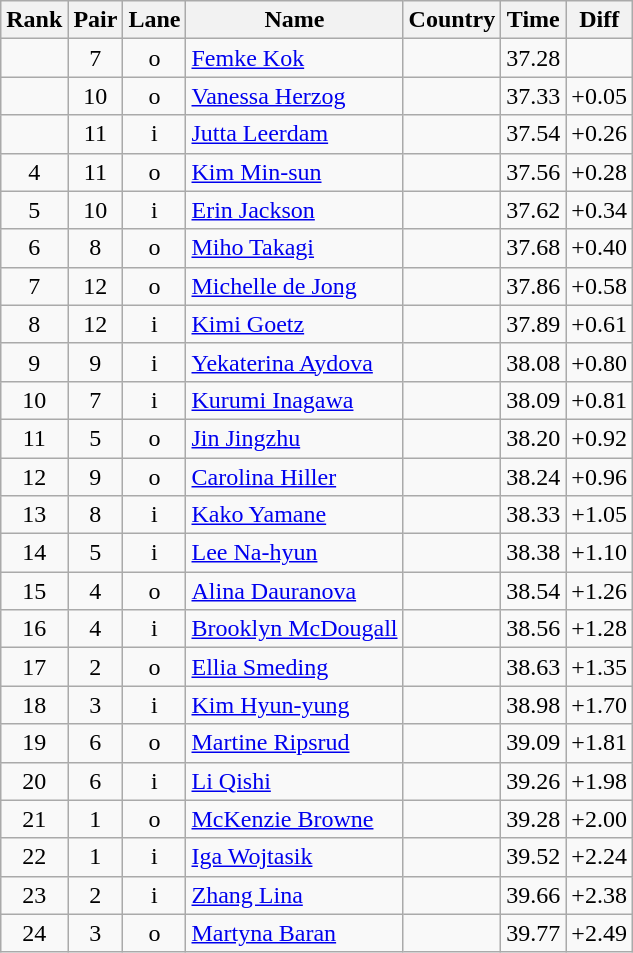<table class="wikitable sortable" style="text-align:center">
<tr>
<th>Rank</th>
<th>Pair</th>
<th>Lane</th>
<th>Name</th>
<th>Country</th>
<th>Time</th>
<th>Diff</th>
</tr>
<tr>
<td></td>
<td>7</td>
<td>o</td>
<td align=left><a href='#'>Femke Kok</a></td>
<td align=left></td>
<td>37.28</td>
<td></td>
</tr>
<tr>
<td></td>
<td>10</td>
<td>o</td>
<td align=left><a href='#'>Vanessa Herzog</a></td>
<td align=left></td>
<td>37.33</td>
<td>+0.05</td>
</tr>
<tr>
<td></td>
<td>11</td>
<td>i</td>
<td align=left><a href='#'>Jutta Leerdam</a></td>
<td align=left></td>
<td>37.54</td>
<td>+0.26</td>
</tr>
<tr>
<td>4</td>
<td>11</td>
<td>o</td>
<td align=left><a href='#'>Kim Min-sun</a></td>
<td align=left></td>
<td>37.56</td>
<td>+0.28</td>
</tr>
<tr>
<td>5</td>
<td>10</td>
<td>i</td>
<td align=left><a href='#'>Erin Jackson</a></td>
<td align=left></td>
<td>37.62</td>
<td>+0.34</td>
</tr>
<tr>
<td>6</td>
<td>8</td>
<td>o</td>
<td align=left><a href='#'>Miho Takagi</a></td>
<td align=left></td>
<td>37.68</td>
<td>+0.40</td>
</tr>
<tr>
<td>7</td>
<td>12</td>
<td>o</td>
<td align=left><a href='#'>Michelle de Jong</a></td>
<td align=left></td>
<td>37.86</td>
<td>+0.58</td>
</tr>
<tr>
<td>8</td>
<td>12</td>
<td>i</td>
<td align=left><a href='#'>Kimi Goetz</a></td>
<td align=left></td>
<td>37.89</td>
<td>+0.61</td>
</tr>
<tr>
<td>9</td>
<td>9</td>
<td>i</td>
<td align=left><a href='#'>Yekaterina Aydova</a></td>
<td align=left></td>
<td>38.08</td>
<td>+0.80</td>
</tr>
<tr>
<td>10</td>
<td>7</td>
<td>i</td>
<td align=left><a href='#'>Kurumi Inagawa</a></td>
<td align=left></td>
<td>38.09</td>
<td>+0.81</td>
</tr>
<tr>
<td>11</td>
<td>5</td>
<td>o</td>
<td align=left><a href='#'>Jin Jingzhu</a></td>
<td align=left></td>
<td>38.20</td>
<td>+0.92</td>
</tr>
<tr>
<td>12</td>
<td>9</td>
<td>o</td>
<td align=left><a href='#'>Carolina Hiller</a></td>
<td align=left></td>
<td>38.24</td>
<td>+0.96</td>
</tr>
<tr>
<td>13</td>
<td>8</td>
<td>i</td>
<td align=left><a href='#'>Kako Yamane</a></td>
<td align=left></td>
<td>38.33</td>
<td>+1.05</td>
</tr>
<tr>
<td>14</td>
<td>5</td>
<td>i</td>
<td align=left><a href='#'>Lee Na-hyun</a></td>
<td align=left></td>
<td>38.38</td>
<td>+1.10</td>
</tr>
<tr>
<td>15</td>
<td>4</td>
<td>o</td>
<td align=left><a href='#'>Alina Dauranova</a></td>
<td align=left></td>
<td>38.54</td>
<td>+1.26</td>
</tr>
<tr>
<td>16</td>
<td>4</td>
<td>i</td>
<td align=left><a href='#'>Brooklyn McDougall</a></td>
<td align=left></td>
<td>38.56</td>
<td>+1.28</td>
</tr>
<tr>
<td>17</td>
<td>2</td>
<td>o</td>
<td align=left><a href='#'>Ellia Smeding</a></td>
<td align=left></td>
<td>38.63</td>
<td>+1.35</td>
</tr>
<tr>
<td>18</td>
<td>3</td>
<td>i</td>
<td align=left><a href='#'>Kim Hyun-yung</a></td>
<td align=left></td>
<td>38.98</td>
<td>+1.70</td>
</tr>
<tr>
<td>19</td>
<td>6</td>
<td>o</td>
<td align=left><a href='#'>Martine Ripsrud</a></td>
<td align=left></td>
<td>39.09</td>
<td>+1.81</td>
</tr>
<tr>
<td>20</td>
<td>6</td>
<td>i</td>
<td align=left><a href='#'>Li Qishi</a></td>
<td align=left></td>
<td>39.26</td>
<td>+1.98</td>
</tr>
<tr>
<td>21</td>
<td>1</td>
<td>o</td>
<td align=left><a href='#'>McKenzie Browne</a></td>
<td align=left></td>
<td>39.28</td>
<td>+2.00</td>
</tr>
<tr>
<td>22</td>
<td>1</td>
<td>i</td>
<td align=left><a href='#'>Iga Wojtasik</a></td>
<td align=left></td>
<td>39.52</td>
<td>+2.24</td>
</tr>
<tr>
<td>23</td>
<td>2</td>
<td>i</td>
<td align=left><a href='#'>Zhang Lina</a></td>
<td align=left></td>
<td>39.66</td>
<td>+2.38</td>
</tr>
<tr>
<td>24</td>
<td>3</td>
<td>o</td>
<td align=left><a href='#'>Martyna Baran</a></td>
<td align=left></td>
<td>39.77</td>
<td>+2.49</td>
</tr>
</table>
